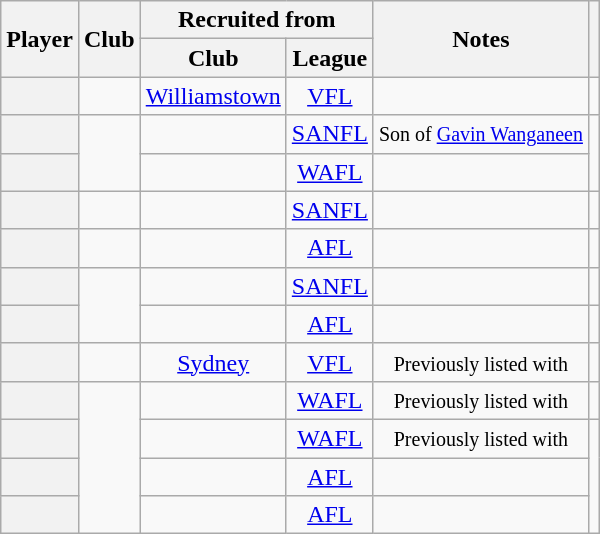<table class="wikitable sortable plainrowheaders" style="text-align:center;">
<tr>
<th rowspan=2>Player</th>
<th rowspan=2>Club</th>
<th colspan=2>Recruited from</th>
<th rowspan=2>Notes</th>
<th rowspan=2 class="unsortable"></th>
</tr>
<tr>
<th>Club</th>
<th>League</th>
</tr>
<tr>
<th scope="row"></th>
<td></td>
<td><a href='#'>Williamstown</a></td>
<td><a href='#'>VFL</a></td>
<td></td>
<td></td>
</tr>
<tr>
<th scope="row"></th>
<td rowspan=2></td>
<td></td>
<td><a href='#'>SANFL</a></td>
<td><small>Son of <a href='#'>Gavin Wanganeen</a></small></td>
<td rowspan=2></td>
</tr>
<tr>
<th scope="row"></th>
<td></td>
<td><a href='#'>WAFL</a></td>
<td></td>
</tr>
<tr>
<th scope="row"></th>
<td></td>
<td></td>
<td><a href='#'>SANFL</a></td>
<td></td>
<td></td>
</tr>
<tr>
<th scope="row"></th>
<td></td>
<td></td>
<td><a href='#'>AFL</a></td>
<td></td>
<td></td>
</tr>
<tr>
<th scope="row"></th>
<td rowspan=2></td>
<td></td>
<td><a href='#'>SANFL</a></td>
<td></td>
<td></td>
</tr>
<tr>
<th scope="row"></th>
<td></td>
<td><a href='#'>AFL</a></td>
<td></td>
<td></td>
</tr>
<tr>
<th scope="row"></th>
<td></td>
<td><a href='#'>Sydney</a></td>
<td><a href='#'>VFL</a></td>
<td><small>Previously listed with </small></td>
<td></td>
</tr>
<tr>
<th scope="row"></th>
<td rowspan=4></td>
<td></td>
<td><a href='#'>WAFL</a></td>
<td><small>Previously listed with </small></td>
<td></td>
</tr>
<tr>
<th scope="row"></th>
<td></td>
<td><a href='#'>WAFL</a></td>
<td><small>Previously listed with </small></td>
<td rowspan=3></td>
</tr>
<tr>
<th scope="row"></th>
<td></td>
<td><a href='#'>AFL</a></td>
<td></td>
</tr>
<tr>
<th scope="row"></th>
<td></td>
<td><a href='#'>AFL</a></td>
<td></td>
</tr>
</table>
